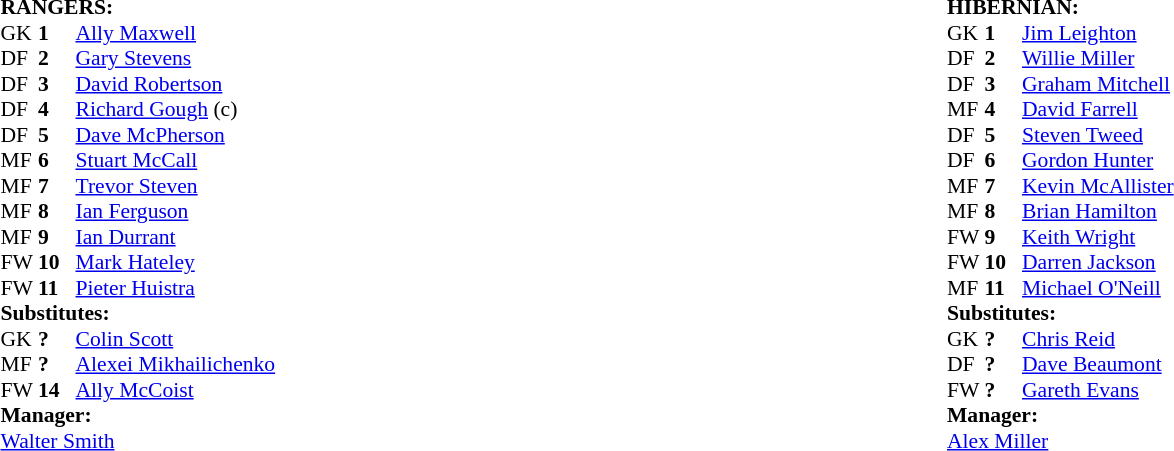<table width="100%">
<tr>
<td valign="top" width="50%"><br><table style="font-size: 90%" cellspacing="0" cellpadding="0">
<tr>
<td colspan="4"><strong>RANGERS:</strong></td>
</tr>
<tr>
<th width="25"></th>
<th width="25"></th>
</tr>
<tr>
<td>GK</td>
<td><strong>1</strong></td>
<td> <a href='#'>Ally Maxwell</a></td>
</tr>
<tr>
<td>DF</td>
<td><strong>2</strong></td>
<td> <a href='#'>Gary Stevens</a></td>
</tr>
<tr>
<td>DF</td>
<td><strong>3</strong></td>
<td> <a href='#'>David Robertson</a></td>
</tr>
<tr>
<td>DF</td>
<td><strong>4</strong></td>
<td> <a href='#'>Richard Gough</a> (c)</td>
</tr>
<tr>
<td>DF</td>
<td><strong>5</strong></td>
<td> <a href='#'>Dave McPherson</a></td>
</tr>
<tr>
<td>MF</td>
<td><strong>6</strong></td>
<td> <a href='#'>Stuart McCall</a></td>
</tr>
<tr>
<td>MF</td>
<td><strong>7</strong></td>
<td> <a href='#'>Trevor Steven</a></td>
</tr>
<tr>
<td>MF</td>
<td><strong>8</strong></td>
<td> <a href='#'>Ian Ferguson</a></td>
</tr>
<tr>
<td>MF</td>
<td><strong>9</strong></td>
<td> <a href='#'>Ian Durrant</a></td>
</tr>
<tr>
<td>FW</td>
<td><strong>10</strong></td>
<td> <a href='#'>Mark Hateley</a></td>
</tr>
<tr>
<td>FW</td>
<td><strong>11</strong></td>
<td> <a href='#'>Pieter Huistra</a></td>
<td></td>
</tr>
<tr>
<td colspan=4><strong>Substitutes:</strong></td>
</tr>
<tr>
<td>GK</td>
<td><strong>?</strong></td>
<td> <a href='#'>Colin Scott</a></td>
</tr>
<tr>
<td>MF</td>
<td><strong>?</strong></td>
<td> <a href='#'>Alexei Mikhailichenko</a></td>
</tr>
<tr>
<td>FW</td>
<td><strong>14</strong></td>
<td> <a href='#'>Ally McCoist</a></td>
<td></td>
</tr>
<tr>
<td colspan=4><strong>Manager:</strong></td>
</tr>
<tr>
<td colspan="4"> <a href='#'>Walter Smith</a></td>
</tr>
</table>
</td>
<td valign="top" width="50%"><br><table style="font-size: 90%" cellspacing="0" cellpadding="0">
<tr>
<td colspan="4"><strong>HIBERNIAN:</strong></td>
</tr>
<tr>
<th width="25"></th>
<th width="25"></th>
</tr>
<tr>
<td>GK</td>
<td><strong>1</strong></td>
<td> <a href='#'>Jim Leighton</a></td>
</tr>
<tr>
<td>DF</td>
<td><strong>2</strong></td>
<td> <a href='#'>Willie Miller</a></td>
</tr>
<tr>
<td>DF</td>
<td><strong>3</strong></td>
<td> <a href='#'>Graham Mitchell</a></td>
</tr>
<tr>
<td>MF</td>
<td><strong>4</strong></td>
<td> <a href='#'>David Farrell</a></td>
</tr>
<tr>
<td>DF</td>
<td><strong>5</strong></td>
<td> <a href='#'>Steven Tweed</a></td>
</tr>
<tr>
<td>DF</td>
<td><strong>6</strong></td>
<td> <a href='#'>Gordon Hunter</a></td>
</tr>
<tr>
<td>MF</td>
<td><strong>7</strong></td>
<td> <a href='#'>Kevin McAllister</a></td>
</tr>
<tr>
<td>MF</td>
<td><strong>8</strong></td>
<td> <a href='#'>Brian Hamilton</a></td>
</tr>
<tr>
<td>FW</td>
<td><strong>9</strong></td>
<td> <a href='#'>Keith Wright</a></td>
</tr>
<tr>
<td>FW</td>
<td><strong>10</strong></td>
<td> <a href='#'>Darren Jackson</a></td>
<td></td>
</tr>
<tr>
<td>MF</td>
<td><strong>11</strong></td>
<td> <a href='#'>Michael O'Neill</a></td>
</tr>
<tr>
<td colspan=4><strong>Substitutes:</strong></td>
</tr>
<tr>
<td>GK</td>
<td><strong>?</strong></td>
<td> <a href='#'>Chris Reid</a></td>
</tr>
<tr>
<td>DF</td>
<td><strong>?</strong></td>
<td> <a href='#'>Dave Beaumont</a></td>
</tr>
<tr>
<td>FW</td>
<td><strong>?</strong></td>
<td> <a href='#'>Gareth Evans</a></td>
<td></td>
</tr>
<tr>
<td colspan=4><strong>Manager:</strong></td>
</tr>
<tr>
<td colspan="4"> <a href='#'>Alex Miller</a></td>
</tr>
</table>
</td>
</tr>
</table>
